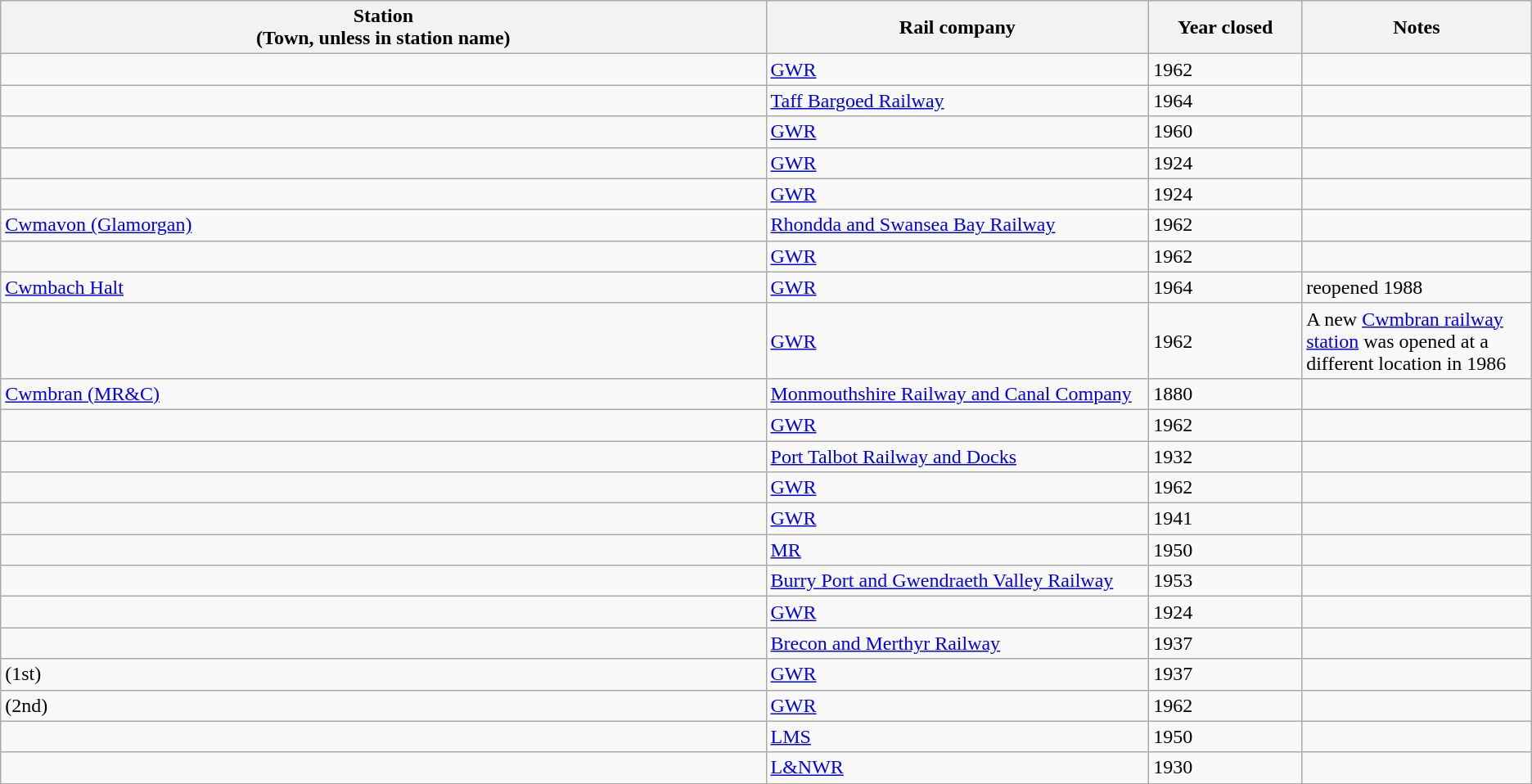<table class="wikitable sortable">
<tr>
<th style="width:50%">Station<br>(Town, unless in station name)</th>
<th style="width:25%">Rail company</th>
<th style="width:10%">Year closed</th>
<th style="width:20%">Notes</th>
</tr>
<tr>
<td></td>
<td><a href='#'>GWR</a></td>
<td>1962</td>
<td></td>
</tr>
<tr>
<td></td>
<td><a href='#'>Taff Bargoed Railway</a></td>
<td>1964</td>
<td></td>
</tr>
<tr>
<td></td>
<td><a href='#'>GWR</a></td>
<td>1960</td>
<td></td>
</tr>
<tr>
<td></td>
<td><a href='#'>GWR</a></td>
<td>1924</td>
<td></td>
</tr>
<tr>
<td></td>
<td><a href='#'>GWR</a></td>
<td>1924</td>
<td></td>
</tr>
<tr>
<td><a href='#'>Cwmavon (Glamorgan)</a></td>
<td><a href='#'>Rhondda and Swansea Bay Railway</a></td>
<td>1962</td>
<td></td>
</tr>
<tr>
<td></td>
<td><a href='#'>GWR</a></td>
<td>1962</td>
<td></td>
</tr>
<tr>
<td><a href='#'>Cwmbach Halt</a></td>
<td><a href='#'>GWR</a></td>
<td>1964</td>
<td>reopened 1988</td>
</tr>
<tr>
<td></td>
<td><a href='#'>GWR</a></td>
<td>1962</td>
<td>A new <a href='#'>Cwmbran railway station</a> was opened at a different location in 1986</td>
</tr>
<tr>
<td><a href='#'>Cwmbran (MR&C)</a></td>
<td><a href='#'>Monmouthshire Railway and Canal Company</a></td>
<td>1880</td>
<td></td>
</tr>
<tr>
<td></td>
<td><a href='#'>GWR</a></td>
<td>1962</td>
<td></td>
</tr>
<tr>
<td></td>
<td><a href='#'>Port Talbot Railway and Docks</a></td>
<td>1932</td>
<td></td>
</tr>
<tr>
<td></td>
<td><a href='#'>GWR</a></td>
<td>1962</td>
<td></td>
</tr>
<tr>
<td></td>
<td><a href='#'>GWR</a></td>
<td>1941</td>
<td></td>
</tr>
<tr>
<td></td>
<td><a href='#'>MR</a></td>
<td>1950</td>
<td></td>
</tr>
<tr>
<td></td>
<td><a href='#'>Burry Port and Gwendraeth Valley Railway</a></td>
<td>1953</td>
<td></td>
</tr>
<tr>
<td></td>
<td><a href='#'>GWR</a></td>
<td>1924</td>
<td></td>
</tr>
<tr>
<td></td>
<td><a href='#'>Brecon and Merthyr Railway</a></td>
<td>1937</td>
<td></td>
</tr>
<tr>
<td> (1st)</td>
<td><a href='#'>GWR</a></td>
<td>1937</td>
<td></td>
</tr>
<tr>
<td> (2nd)</td>
<td><a href='#'>GWR</a></td>
<td>1962</td>
<td></td>
</tr>
<tr>
<td></td>
<td><a href='#'>LMS</a></td>
<td>1950</td>
<td></td>
</tr>
<tr>
<td></td>
<td><a href='#'>L&NWR</a></td>
<td>1930</td>
<td></td>
</tr>
<tr>
</tr>
</table>
